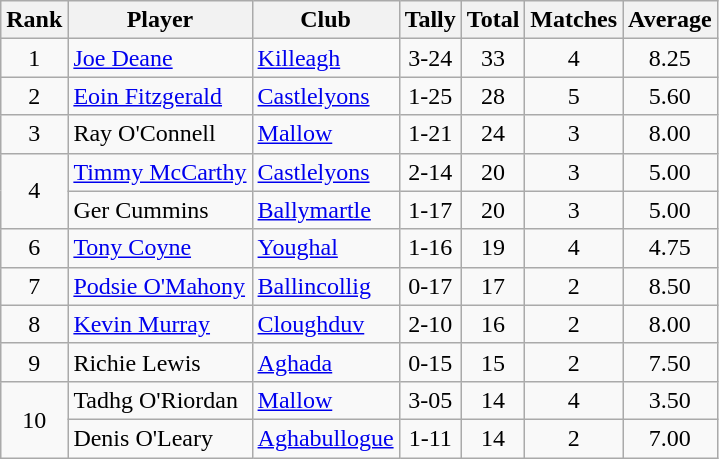<table class="wikitable">
<tr>
<th>Rank</th>
<th>Player</th>
<th>Club</th>
<th>Tally</th>
<th>Total</th>
<th>Matches</th>
<th>Average</th>
</tr>
<tr>
<td rowspan="1" style="text-align:center;">1</td>
<td><a href='#'>Joe Deane</a></td>
<td><a href='#'>Killeagh</a></td>
<td align=center>3-24</td>
<td align=center>33</td>
<td align=center>4</td>
<td align=center>8.25</td>
</tr>
<tr>
<td rowspan="1" style="text-align:center;">2</td>
<td><a href='#'>Eoin Fitzgerald</a></td>
<td><a href='#'>Castlelyons</a></td>
<td align=center>1-25</td>
<td align=center>28</td>
<td align=center>5</td>
<td align=center>5.60</td>
</tr>
<tr>
<td rowspan="1" style="text-align:center;">3</td>
<td>Ray O'Connell</td>
<td><a href='#'>Mallow</a></td>
<td align=center>1-21</td>
<td align=center>24</td>
<td align=center>3</td>
<td align=center>8.00</td>
</tr>
<tr>
<td rowspan="2" style="text-align:center;">4</td>
<td><a href='#'>Timmy McCarthy</a></td>
<td><a href='#'>Castlelyons</a></td>
<td align=center>2-14</td>
<td align=center>20</td>
<td align=center>3</td>
<td align=center>5.00</td>
</tr>
<tr>
<td>Ger Cummins</td>
<td><a href='#'>Ballymartle</a></td>
<td align=center>1-17</td>
<td align=center>20</td>
<td align=center>3</td>
<td align=center>5.00</td>
</tr>
<tr>
<td rowspan="1" style="text-align:center;">6</td>
<td><a href='#'>Tony Coyne</a></td>
<td><a href='#'>Youghal</a></td>
<td align=center>1-16</td>
<td align=center>19</td>
<td align=center>4</td>
<td align=center>4.75</td>
</tr>
<tr>
<td rowspan="1" style="text-align:center;">7</td>
<td><a href='#'>Podsie O'Mahony</a></td>
<td><a href='#'>Ballincollig</a></td>
<td align=center>0-17</td>
<td align=center>17</td>
<td align=center>2</td>
<td align=center>8.50</td>
</tr>
<tr>
<td rowspan="1" style="text-align:center;">8</td>
<td><a href='#'>Kevin Murray</a></td>
<td><a href='#'>Cloughduv</a></td>
<td align=center>2-10</td>
<td align=center>16</td>
<td align=center>2</td>
<td align=center>8.00</td>
</tr>
<tr>
<td rowspan="1" style="text-align:center;">9</td>
<td>Richie Lewis</td>
<td><a href='#'>Aghada</a></td>
<td align=center>0-15</td>
<td align=center>15</td>
<td align=center>2</td>
<td align=center>7.50</td>
</tr>
<tr>
<td rowspan="2" style="text-align:center;">10</td>
<td>Tadhg O'Riordan</td>
<td><a href='#'>Mallow</a></td>
<td align=center>3-05</td>
<td align=center>14</td>
<td align=center>4</td>
<td align=center>3.50</td>
</tr>
<tr>
<td>Denis O'Leary</td>
<td><a href='#'>Aghabullogue</a></td>
<td align=center>1-11</td>
<td align=center>14</td>
<td align=center>2</td>
<td align=center>7.00</td>
</tr>
</table>
